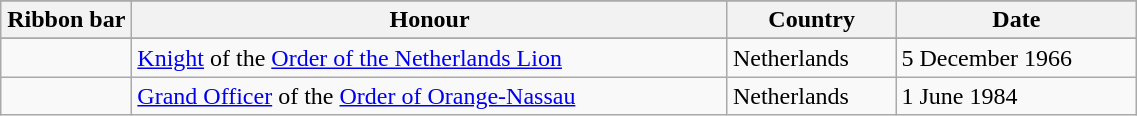<table class="wikitable" style="width:60%;">
<tr style="background:#ccf; text-align:center;">
</tr>
<tr>
<th style="width:80px;">Ribbon bar</th>
<th>Honour</th>
<th>Country</th>
<th>Date</th>
</tr>
<tr>
</tr>
<tr>
<td></td>
<td><a href='#'>Knight</a> of the <a href='#'>Order of the Netherlands Lion</a></td>
<td>Netherlands</td>
<td>5 December 1966</td>
</tr>
<tr>
<td></td>
<td><a href='#'>Grand Officer</a> of the <a href='#'>Order of Orange-Nassau</a></td>
<td>Netherlands</td>
<td>1 June 1984</td>
</tr>
</table>
